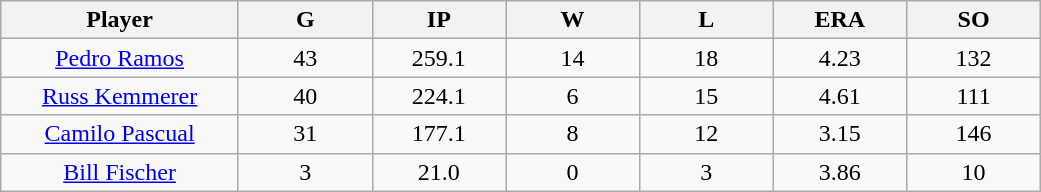<table class="wikitable sortable">
<tr>
<th bgcolor="#DDDDFF" width="16%">Player</th>
<th bgcolor="#DDDDFF" width="9%">G</th>
<th bgcolor="#DDDDFF" width="9%">IP</th>
<th bgcolor="#DDDDFF" width="9%">W</th>
<th bgcolor="#DDDDFF" width="9%">L</th>
<th bgcolor="#DDDDFF" width="9%">ERA</th>
<th bgcolor="#DDDDFF" width="9%">SO</th>
</tr>
<tr align="center">
<td><a href='#'>Pedro Ramos</a></td>
<td>43</td>
<td>259.1</td>
<td>14</td>
<td>18</td>
<td>4.23</td>
<td>132</td>
</tr>
<tr align=center>
<td><a href='#'>Russ Kemmerer</a></td>
<td>40</td>
<td>224.1</td>
<td>6</td>
<td>15</td>
<td>4.61</td>
<td>111</td>
</tr>
<tr align=center>
<td><a href='#'>Camilo Pascual</a></td>
<td>31</td>
<td>177.1</td>
<td>8</td>
<td>12</td>
<td>3.15</td>
<td>146</td>
</tr>
<tr align=center>
<td><a href='#'>Bill Fischer</a></td>
<td>3</td>
<td>21.0</td>
<td>0</td>
<td>3</td>
<td>3.86</td>
<td>10</td>
</tr>
</table>
